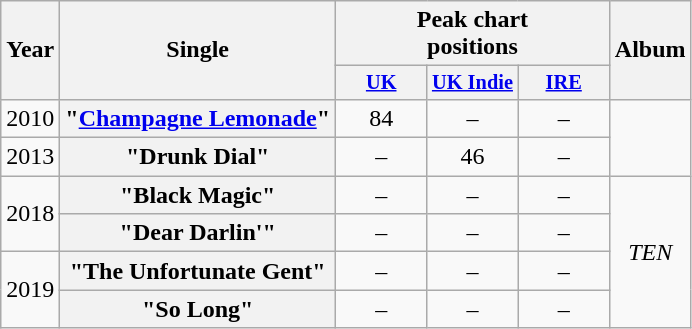<table class="wikitable plainrowheaders" style="text-align:center;">
<tr>
<th scope="col" rowspan="2">Year</th>
<th scope="col" rowspan="2">Single</th>
<th scope="col" colspan="3">Peak chart<br>positions</th>
<th scope="col" rowspan="2">Album</th>
</tr>
<tr>
<th style="width:4em;font-size:85%"><a href='#'>UK</a></th>
<th style="width:4em;font-size:85%"><a href='#'>UK Indie</a></th>
<th style="width:4em;font-size:85%"><a href='#'>IRE</a></th>
</tr>
<tr>
<td>2010</td>
<th scope="row">"<a href='#'>Champagne Lemonade</a>"</th>
<td>84</td>
<td>–</td>
<td>–</td>
</tr>
<tr>
<td>2013</td>
<th scope="row">"Drunk Dial"</th>
<td>–</td>
<td>46</td>
<td>–</td>
</tr>
<tr>
<td rowspan="2">2018</td>
<th scope="row">"Black Magic"</th>
<td>–</td>
<td>–</td>
<td>–</td>
<td rowspan="4"><em>TEN</em></td>
</tr>
<tr>
<th scope="row">"Dear Darlin'"</th>
<td>–</td>
<td>–</td>
<td>–</td>
</tr>
<tr>
<td rowspan="2">2019</td>
<th scope="row">"The Unfortunate Gent"</th>
<td>–</td>
<td>–</td>
<td>–</td>
</tr>
<tr>
<th scope="row">"So Long"</th>
<td>–</td>
<td>–</td>
<td>–</td>
</tr>
</table>
